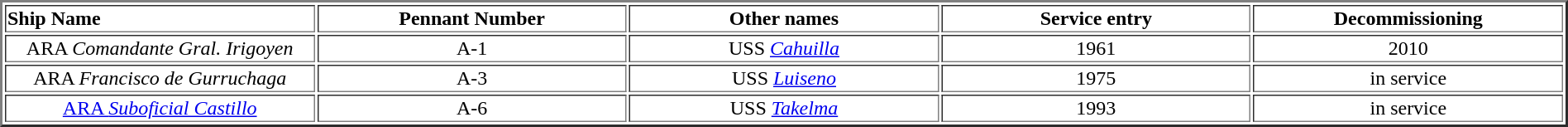<table width="100%" border="2">
<tr>
<th width="16%" align="left">Ship Name</th>
<th width="16%" align="center">Pennant Number</th>
<th width="16%" align="center">Other names</th>
<th width="16%" align="center">Service entry</th>
<th width="16%" align="center">Decommissioning</th>
</tr>
<tr>
<td align="center">ARA <em>Comandante Gral. Irigoyen</em></td>
<td align="center">A-1</td>
<td align="center">USS <em><a href='#'>Cahuilla</a></em></td>
<td align="center">1961</td>
<td align="center">2010</td>
</tr>
<tr>
<td align="center">ARA <em> Francisco de Gurruchaga</em></td>
<td align="center">A-3</td>
<td align="center">USS <em><a href='#'>Luiseno</a></em></td>
<td align="center">1975</td>
<td align="center">in service</td>
</tr>
<tr>
<td align="center"><a href='#'>ARA <em> Suboficial Castillo</em></a></td>
<td align="center">A-6</td>
<td align="center">USS <em><a href='#'>Takelma</a></em></td>
<td align="center">1993</td>
<td align="center">in service</td>
</tr>
</table>
